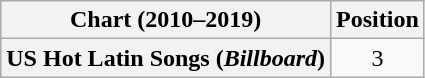<table class="wikitable plainrowheaders" style="text-align:center;">
<tr>
<th>Chart (2010–2019)</th>
<th>Position</th>
</tr>
<tr>
<th scope="row">US Hot Latin Songs (<em>Billboard</em>)</th>
<td>3</td>
</tr>
</table>
